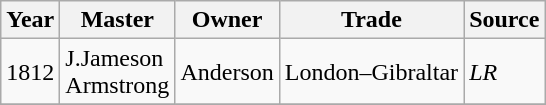<table class=" wikitable">
<tr>
<th>Year</th>
<th>Master</th>
<th>Owner</th>
<th>Trade</th>
<th>Source</th>
</tr>
<tr>
<td>1812</td>
<td>J.Jameson<br>Armstrong</td>
<td>Anderson</td>
<td>London–Gibraltar</td>
<td><em>LR</em></td>
</tr>
<tr>
</tr>
</table>
